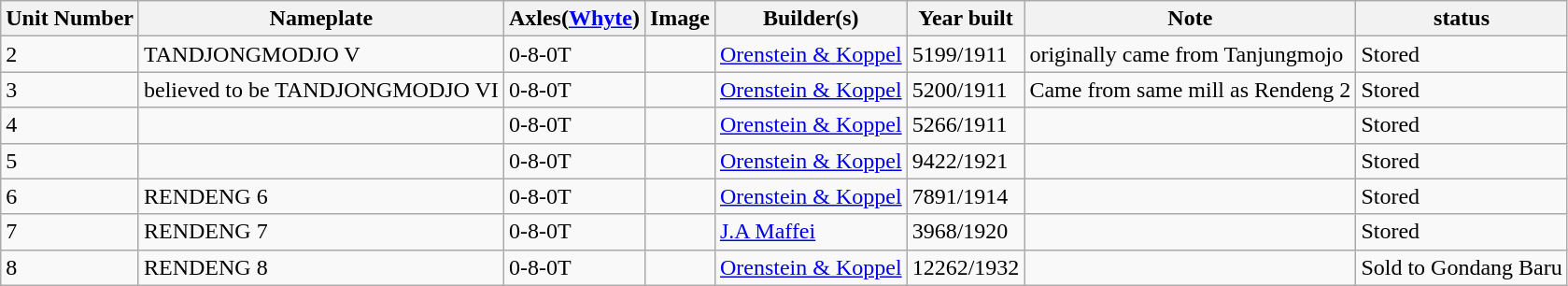<table class="wikitable">
<tr>
<th>Unit Number</th>
<th>Nameplate</th>
<th>Axles(<a href='#'>Whyte</a>)</th>
<th>Image</th>
<th>Builder(s)</th>
<th>Year built</th>
<th>Note</th>
<th>status</th>
</tr>
<tr>
<td>2</td>
<td>TANDJONGMODJO V</td>
<td>0-8-0T</td>
<td><br></td>
<td> <a href='#'>Orenstein & Koppel</a></td>
<td>5199/1911</td>
<td>originally came from Tanjungmojo</td>
<td>Stored</td>
</tr>
<tr>
<td>3</td>
<td>believed to be  TANDJONGMODJO VI</td>
<td>0-8-0T</td>
<td></td>
<td> <a href='#'>Orenstein & Koppel</a></td>
<td>5200/1911</td>
<td>Came from same mill as Rendeng 2</td>
<td>Stored</td>
</tr>
<tr>
<td>4</td>
<td></td>
<td>0-8-0T</td>
<td></td>
<td> <a href='#'>Orenstein & Koppel</a></td>
<td>5266/1911</td>
<td></td>
<td>Stored</td>
</tr>
<tr>
<td>5</td>
<td></td>
<td>0-8-0T</td>
<td></td>
<td> <a href='#'>Orenstein & Koppel</a></td>
<td>9422/1921</td>
<td></td>
<td>Stored</td>
</tr>
<tr>
<td>6</td>
<td>RENDENG 6</td>
<td>0-8-0T</td>
<td></td>
<td> <a href='#'>Orenstein & Koppel</a></td>
<td>7891/1914</td>
<td></td>
<td>Stored</td>
</tr>
<tr>
<td>7</td>
<td>RENDENG 7</td>
<td>0-8-0T</td>
<td></td>
<td> <a href='#'>J.A Maffei</a></td>
<td>3968/1920</td>
<td></td>
<td>Stored</td>
</tr>
<tr>
<td>8</td>
<td>RENDENG 8</td>
<td>0-8-0T</td>
<td><br></td>
<td> <a href='#'>Orenstein & Koppel</a></td>
<td>12262/1932</td>
<td></td>
<td>Sold to Gondang Baru</td>
</tr>
</table>
